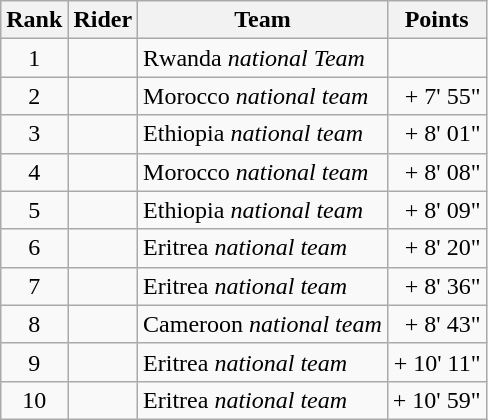<table class="wikitable">
<tr>
<th scope="col">Rank</th>
<th scope="col">Rider</th>
<th scope="col">Team</th>
<th scope="col">Points</th>
</tr>
<tr>
<td style="text-align:center;">1</td>
<td> </td>
<td>Rwanda <em>national Team</em></td>
<td style="text-align:right;"></td>
</tr>
<tr>
<td style="text-align:center;">2</td>
<td></td>
<td>Morocco <em>national team</em></td>
<td style="text-align:right;">+ 7' 55"</td>
</tr>
<tr>
<td style="text-align:center;">3</td>
<td></td>
<td>Ethiopia <em>national team</em></td>
<td style="text-align:right;">+ 8' 01"</td>
</tr>
<tr>
<td style="text-align:center;">4</td>
<td></td>
<td>Morocco <em>national team</em></td>
<td style="text-align:right;">+ 8' 08"</td>
</tr>
<tr>
<td style="text-align:center;">5</td>
<td></td>
<td>Ethiopia <em>national team</em></td>
<td style="text-align:right;">+ 8' 09"</td>
</tr>
<tr>
<td style="text-align:center;">6</td>
<td></td>
<td>Eritrea <em>national team</em></td>
<td style="text-align:right;">+ 8' 20"</td>
</tr>
<tr>
<td style="text-align:center;">7</td>
<td> </td>
<td>Eritrea <em>national team</em></td>
<td style="text-align:right;">+ 8' 36"</td>
</tr>
<tr>
<td style="text-align:center;">8</td>
<td></td>
<td>Cameroon <em>national team</em></td>
<td style="text-align:right;">+ 8' 43"</td>
</tr>
<tr>
<td style="text-align:center;">9</td>
<td></td>
<td>Eritrea <em>national team</em></td>
<td style="text-align:right;">+ 10' 11"</td>
</tr>
<tr>
<td style="text-align:center;">10</td>
<td></td>
<td>Eritrea <em>national team</em></td>
<td style="text-align:right;">+ 10' 59"</td>
</tr>
</table>
